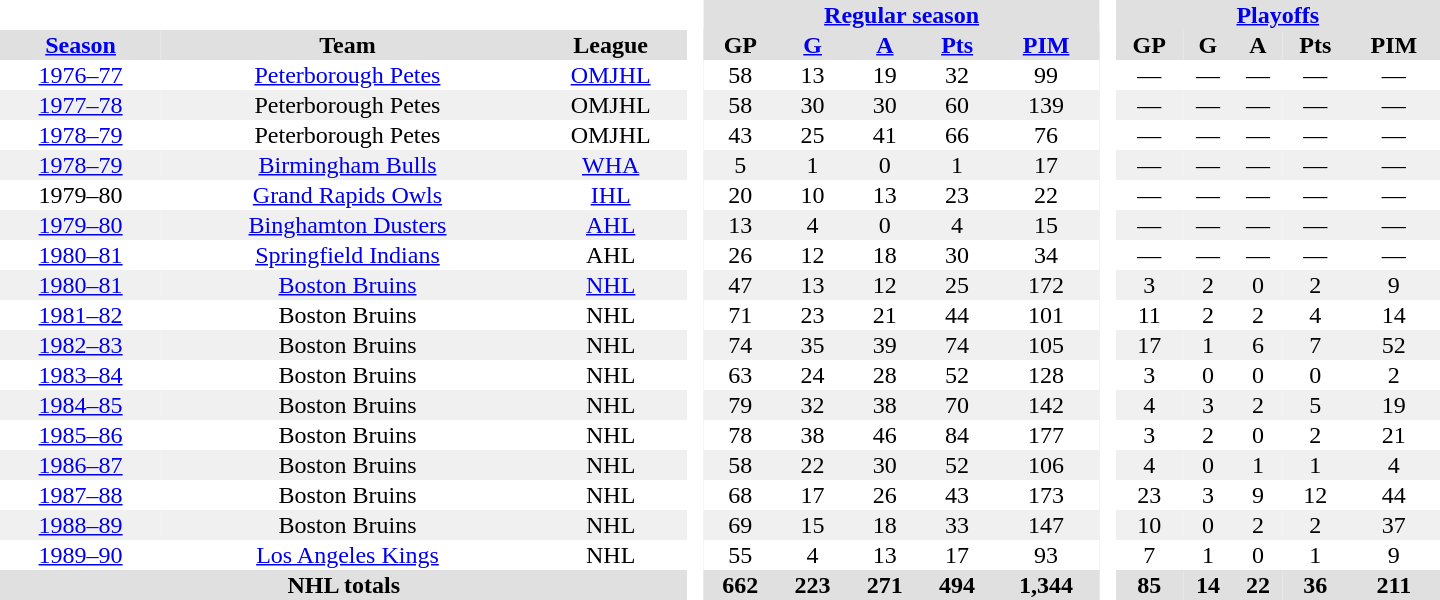<table border="0" cellpadding="1" cellspacing="0" style="text-align:center; width:60em;">
<tr style="background:#e0e0e0;">
<th colspan="3"  bgcolor="#ffffff"> </th>
<th rowspan="99" bgcolor="#ffffff"> </th>
<th colspan="5"><a href='#'>Regular season</a></th>
<th rowspan="99" bgcolor="#ffffff"> </th>
<th colspan="5"><a href='#'>Playoffs</a></th>
</tr>
<tr style="background:#e0e0e0;">
<th><a href='#'>Season</a></th>
<th>Team</th>
<th>League</th>
<th>GP</th>
<th><a href='#'>G</a></th>
<th><a href='#'>A</a></th>
<th><a href='#'>Pts</a></th>
<th><a href='#'>PIM</a></th>
<th>GP</th>
<th>G</th>
<th>A</th>
<th>Pts</th>
<th>PIM</th>
</tr>
<tr>
<td><a href='#'>1976–77</a></td>
<td><a href='#'>Peterborough Petes</a></td>
<td><a href='#'>OMJHL</a></td>
<td>58</td>
<td>13</td>
<td>19</td>
<td>32</td>
<td>99</td>
<td>—</td>
<td>—</td>
<td>—</td>
<td>—</td>
<td>—</td>
</tr>
<tr style="background:#f0f0f0;">
<td><a href='#'>1977–78</a></td>
<td>Peterborough Petes</td>
<td>OMJHL</td>
<td>58</td>
<td>30</td>
<td>30</td>
<td>60</td>
<td>139</td>
<td>—</td>
<td>—</td>
<td>—</td>
<td>—</td>
<td>—</td>
</tr>
<tr>
<td><a href='#'>1978–79</a></td>
<td>Peterborough Petes</td>
<td>OMJHL</td>
<td>43</td>
<td>25</td>
<td>41</td>
<td>66</td>
<td>76</td>
<td>—</td>
<td>—</td>
<td>—</td>
<td>—</td>
<td>—</td>
</tr>
<tr style="background:#f0f0f0;">
<td><a href='#'>1978–79</a></td>
<td><a href='#'>Birmingham Bulls</a></td>
<td><a href='#'>WHA</a></td>
<td>5</td>
<td>1</td>
<td>0</td>
<td>1</td>
<td>17</td>
<td>—</td>
<td>—</td>
<td>—</td>
<td>—</td>
<td>—</td>
</tr>
<tr>
<td>1979–80</td>
<td><a href='#'>Grand Rapids Owls</a></td>
<td><a href='#'>IHL</a></td>
<td>20</td>
<td>10</td>
<td>13</td>
<td>23</td>
<td>22</td>
<td>—</td>
<td>—</td>
<td>—</td>
<td>—</td>
<td>—</td>
</tr>
<tr style="background:#f0f0f0;">
<td><a href='#'>1979–80</a></td>
<td><a href='#'>Binghamton Dusters</a></td>
<td><a href='#'>AHL</a></td>
<td>13</td>
<td>4</td>
<td>0</td>
<td>4</td>
<td>15</td>
<td>—</td>
<td>—</td>
<td>—</td>
<td>—</td>
<td>—</td>
</tr>
<tr>
<td><a href='#'>1980–81</a></td>
<td><a href='#'>Springfield Indians</a></td>
<td>AHL</td>
<td>26</td>
<td>12</td>
<td>18</td>
<td>30</td>
<td>34</td>
<td>—</td>
<td>—</td>
<td>—</td>
<td>—</td>
<td>—</td>
</tr>
<tr style="background:#f0f0f0;">
<td><a href='#'>1980–81</a></td>
<td><a href='#'>Boston Bruins</a></td>
<td><a href='#'>NHL</a></td>
<td>47</td>
<td>13</td>
<td>12</td>
<td>25</td>
<td>172</td>
<td>3</td>
<td>2</td>
<td>0</td>
<td>2</td>
<td>9</td>
</tr>
<tr>
<td><a href='#'>1981–82</a></td>
<td>Boston Bruins</td>
<td>NHL</td>
<td>71</td>
<td>23</td>
<td>21</td>
<td>44</td>
<td>101</td>
<td>11</td>
<td>2</td>
<td>2</td>
<td>4</td>
<td>14</td>
</tr>
<tr style="background:#f0f0f0;">
<td><a href='#'>1982–83</a></td>
<td>Boston Bruins</td>
<td>NHL</td>
<td>74</td>
<td>35</td>
<td>39</td>
<td>74</td>
<td>105</td>
<td>17</td>
<td>1</td>
<td>6</td>
<td>7</td>
<td>52</td>
</tr>
<tr>
<td><a href='#'>1983–84</a></td>
<td>Boston Bruins</td>
<td>NHL</td>
<td>63</td>
<td>24</td>
<td>28</td>
<td>52</td>
<td>128</td>
<td>3</td>
<td>0</td>
<td>0</td>
<td>0</td>
<td>2</td>
</tr>
<tr style="background:#f0f0f0;">
<td><a href='#'>1984–85</a></td>
<td>Boston Bruins</td>
<td>NHL</td>
<td>79</td>
<td>32</td>
<td>38</td>
<td>70</td>
<td>142</td>
<td>4</td>
<td>3</td>
<td>2</td>
<td>5</td>
<td>19</td>
</tr>
<tr>
<td><a href='#'>1985–86</a></td>
<td>Boston Bruins</td>
<td>NHL</td>
<td>78</td>
<td>38</td>
<td>46</td>
<td>84</td>
<td>177</td>
<td>3</td>
<td>2</td>
<td>0</td>
<td>2</td>
<td>21</td>
</tr>
<tr style="background:#f0f0f0;">
<td><a href='#'>1986–87</a></td>
<td>Boston Bruins</td>
<td>NHL</td>
<td>58</td>
<td>22</td>
<td>30</td>
<td>52</td>
<td>106</td>
<td>4</td>
<td>0</td>
<td>1</td>
<td>1</td>
<td>4</td>
</tr>
<tr>
<td><a href='#'>1987–88</a></td>
<td>Boston Bruins</td>
<td>NHL</td>
<td>68</td>
<td>17</td>
<td>26</td>
<td>43</td>
<td>173</td>
<td>23</td>
<td>3</td>
<td>9</td>
<td>12</td>
<td>44</td>
</tr>
<tr style="background:#f0f0f0;">
<td><a href='#'>1988–89</a></td>
<td>Boston Bruins</td>
<td>NHL</td>
<td>69</td>
<td>15</td>
<td>18</td>
<td>33</td>
<td>147</td>
<td>10</td>
<td>0</td>
<td>2</td>
<td>2</td>
<td>37</td>
</tr>
<tr>
<td><a href='#'>1989–90</a></td>
<td><a href='#'>Los Angeles Kings</a></td>
<td>NHL</td>
<td>55</td>
<td>4</td>
<td>13</td>
<td>17</td>
<td>93</td>
<td>7</td>
<td>1</td>
<td>0</td>
<td>1</td>
<td>9</td>
</tr>
<tr style="background:#e0e0e0;">
<th colspan="3">NHL totals</th>
<th>662</th>
<th>223</th>
<th>271</th>
<th>494</th>
<th>1,344</th>
<th>85</th>
<th>14</th>
<th>22</th>
<th>36</th>
<th>211</th>
</tr>
</table>
